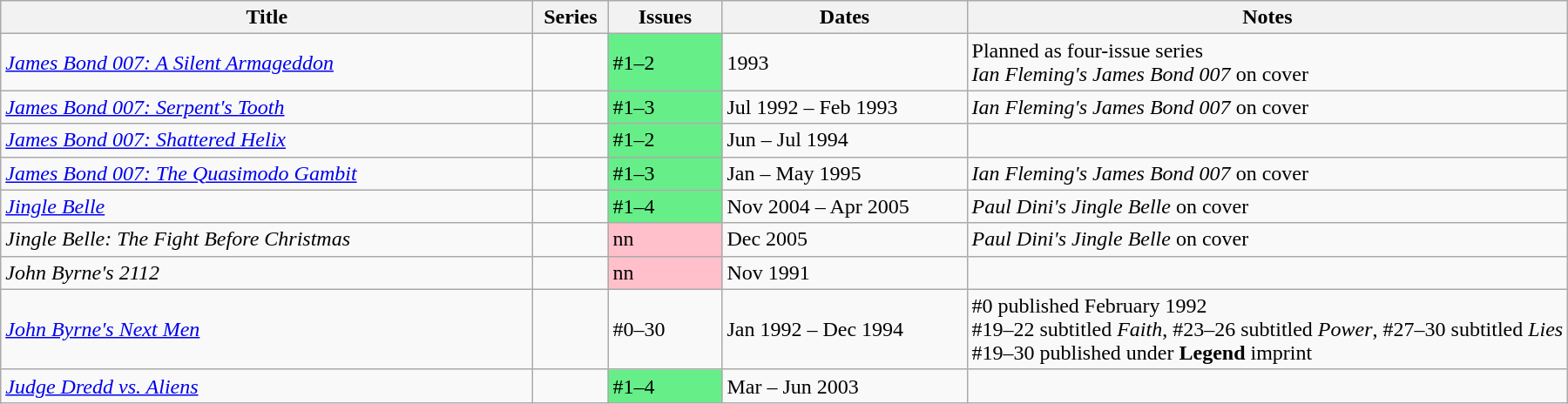<table class="wikitable">
<tr>
<th scope="col" style="width: 400px;">Title</th>
<th scope="col" style="width: 50px;">Series</th>
<th scope="col" style="width: 80px;">Issues</th>
<th scope="col" style="width: 180px;">Dates</th>
<th>Notes</th>
</tr>
<tr>
<td><em><a href='#'>James Bond 007: A Silent Armageddon</a></em></td>
<td></td>
<td style="background:#66EE88;">#1–2</td>
<td>1993</td>
<td>Planned as four-issue series<br><em>Ian Fleming's James Bond 007</em> on cover</td>
</tr>
<tr>
<td><em><a href='#'>James Bond 007: Serpent's Tooth</a></em></td>
<td></td>
<td style="background:#66EE88;">#1–3</td>
<td>Jul 1992 – Feb 1993</td>
<td><em>Ian Fleming's James Bond 007</em> on cover</td>
</tr>
<tr>
<td><em><a href='#'>James Bond 007: Shattered Helix</a></em></td>
<td></td>
<td style="background:#66EE88;">#1–2</td>
<td>Jun – Jul 1994</td>
<td></td>
</tr>
<tr>
<td><em><a href='#'>James Bond 007: The Quasimodo Gambit</a></em></td>
<td></td>
<td style="background:#66EE88;">#1–3</td>
<td>Jan – May 1995</td>
<td><em>Ian Fleming's James Bond 007</em> on cover</td>
</tr>
<tr>
<td><em><a href='#'>Jingle Belle</a></em></td>
<td></td>
<td style="background:#66EE88;">#1–4</td>
<td>Nov 2004 – Apr 2005</td>
<td><em>Paul Dini's Jingle Belle</em> on cover</td>
</tr>
<tr>
<td><em>Jingle Belle: The Fight Before Christmas</em></td>
<td></td>
<td style="background:#FFC0CB;">nn</td>
<td>Dec 2005</td>
<td><em>Paul Dini's Jingle Belle</em> on cover</td>
</tr>
<tr>
<td><em>John Byrne's 2112</em></td>
<td></td>
<td style="background:#FFC0CB;">nn</td>
<td>Nov 1991</td>
<td></td>
</tr>
<tr>
<td><em><a href='#'>John Byrne's Next Men</a></em></td>
<td></td>
<td>#0–30</td>
<td>Jan 1992 – Dec 1994</td>
<td>#0 published February 1992<br>#19–22 subtitled <em>Faith</em>, #23–26 subtitled <em>Power</em>, #27–30 subtitled <em>Lies</em><br>#19–30 published under <strong>Legend</strong> imprint</td>
</tr>
<tr>
<td><em><a href='#'>Judge Dredd vs. Aliens</a></em></td>
<td></td>
<td style="background:#66EE88;">#1–4</td>
<td>Mar – Jun 2003</td>
<td></td>
</tr>
</table>
